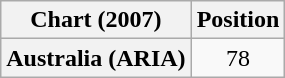<table class="wikitable plainrowheaders" style="text-align:center">
<tr>
<th scope="col">Chart (2007)</th>
<th scope="col">Position</th>
</tr>
<tr>
<th scope="row">Australia (ARIA)</th>
<td>78</td>
</tr>
</table>
